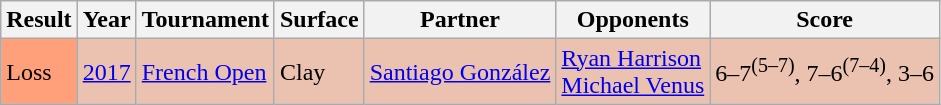<table class="wikitable">
<tr>
<th>Result</th>
<th>Year</th>
<th>Tournament</th>
<th>Surface</th>
<th>Partner</th>
<th>Opponents</th>
<th class="unsortable">Score</th>
</tr>
<tr bgcolor=#ebc2af>
<td bgcolor=ffa07a>Loss</td>
<td><a href='#'>2017</a></td>
<td><a href='#'>French Open</a></td>
<td>Clay</td>
<td> <a href='#'>Santiago González</a></td>
<td> <a href='#'>Ryan Harrison</a> <br> <a href='#'>Michael Venus</a></td>
<td>6–7<sup>(5–7)</sup>, 7–6<sup>(7–4)</sup>, 3–6</td>
</tr>
</table>
